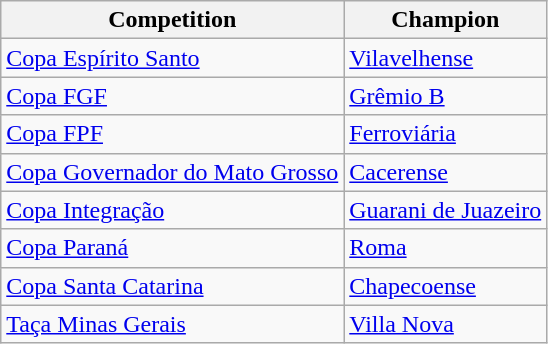<table class="wikitable">
<tr>
<th>Competition</th>
<th>Champion</th>
</tr>
<tr>
<td><a href='#'>Copa Espírito Santo</a></td>
<td><a href='#'>Vilavelhense</a></td>
</tr>
<tr>
<td><a href='#'>Copa FGF</a></td>
<td><a href='#'>Grêmio B</a></td>
</tr>
<tr>
<td><a href='#'>Copa FPF</a></td>
<td><a href='#'>Ferroviária</a></td>
</tr>
<tr>
<td><a href='#'>Copa Governador do Mato Grosso</a></td>
<td><a href='#'>Cacerense</a></td>
</tr>
<tr>
<td><a href='#'>Copa Integração</a></td>
<td><a href='#'>Guarani de Juazeiro</a></td>
</tr>
<tr>
<td><a href='#'>Copa Paraná</a></td>
<td><a href='#'>Roma</a></td>
</tr>
<tr>
<td><a href='#'>Copa Santa Catarina</a></td>
<td><a href='#'>Chapecoense</a></td>
</tr>
<tr>
<td><a href='#'>Taça Minas Gerais</a></td>
<td><a href='#'>Villa Nova</a></td>
</tr>
</table>
